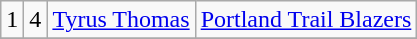<table class="wikitable">
<tr align="center">
<td>1</td>
<td>4</td>
<td><a href='#'>Tyrus Thomas</a></td>
<td><a href='#'>Portland Trail Blazers</a></td>
</tr>
<tr align="center">
</tr>
</table>
